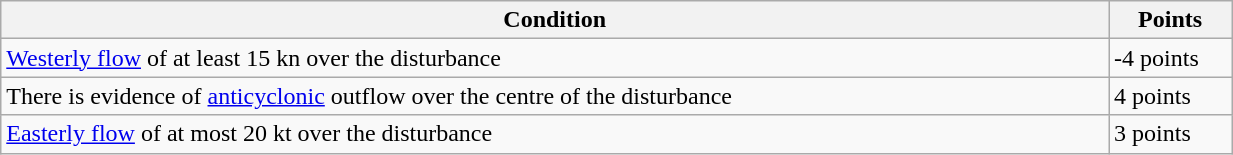<table class="wikitable" width="65%">
<tr>
<th width="90%">Condition</th>
<th width="10%">Points</th>
</tr>
<tr>
<td><a href='#'>Westerly flow</a> of at least 15 kn over the disturbance</td>
<td><div>-4 points</div></td>
</tr>
<tr>
<td>There is evidence of <a href='#'>anticyclonic</a> outflow over the centre of the disturbance</td>
<td><div>4 points</div></td>
</tr>
<tr>
<td><a href='#'>Easterly flow</a> of at most 20 kt over the disturbance</td>
<td><div>3 points</div></td>
</tr>
</table>
